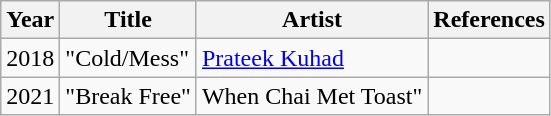<table class="wikitable">
<tr>
<th>Year</th>
<th>Title</th>
<th>Artist</th>
<th>References</th>
</tr>
<tr>
<td>2018</td>
<td>"Cold/Mess"</td>
<td><a href='#'>Prateek Kuhad</a></td>
<td></td>
</tr>
<tr>
<td>2021</td>
<td>"Break Free"</td>
<td>When Chai Met Toast"</td>
<td></td>
</tr>
</table>
